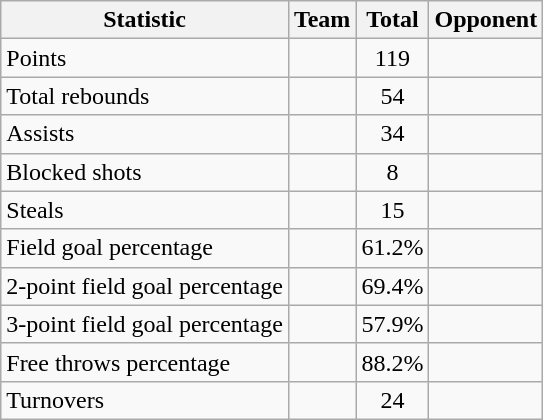<table class=wikitable>
<tr>
<th>Statistic</th>
<th>Team</th>
<th>Total</th>
<th>Opponent</th>
</tr>
<tr>
<td>Points</td>
<td></td>
<td align=center>119</td>
<td></td>
</tr>
<tr>
<td>Total rebounds</td>
<td></td>
<td align=center>54</td>
<td></td>
</tr>
<tr>
<td>Assists</td>
<td></td>
<td align=center>34</td>
<td></td>
</tr>
<tr>
<td>Blocked shots</td>
<td></td>
<td align=center>8</td>
<td></td>
</tr>
<tr>
<td>Steals</td>
<td></td>
<td align=center>15</td>
<td></td>
</tr>
<tr>
<td>Field goal percentage</td>
<td></td>
<td align=center>61.2%</td>
<td></td>
</tr>
<tr>
<td>2-point field goal percentage</td>
<td></td>
<td align=center>69.4%</td>
<td></td>
</tr>
<tr>
<td>3-point field goal percentage</td>
<td></td>
<td align=center>57.9%</td>
<td></td>
</tr>
<tr>
<td>Free throws percentage</td>
<td></td>
<td align=center>88.2%</td>
<td></td>
</tr>
<tr>
<td>Turnovers</td>
<td></td>
<td align=center>24</td>
<td></td>
</tr>
</table>
